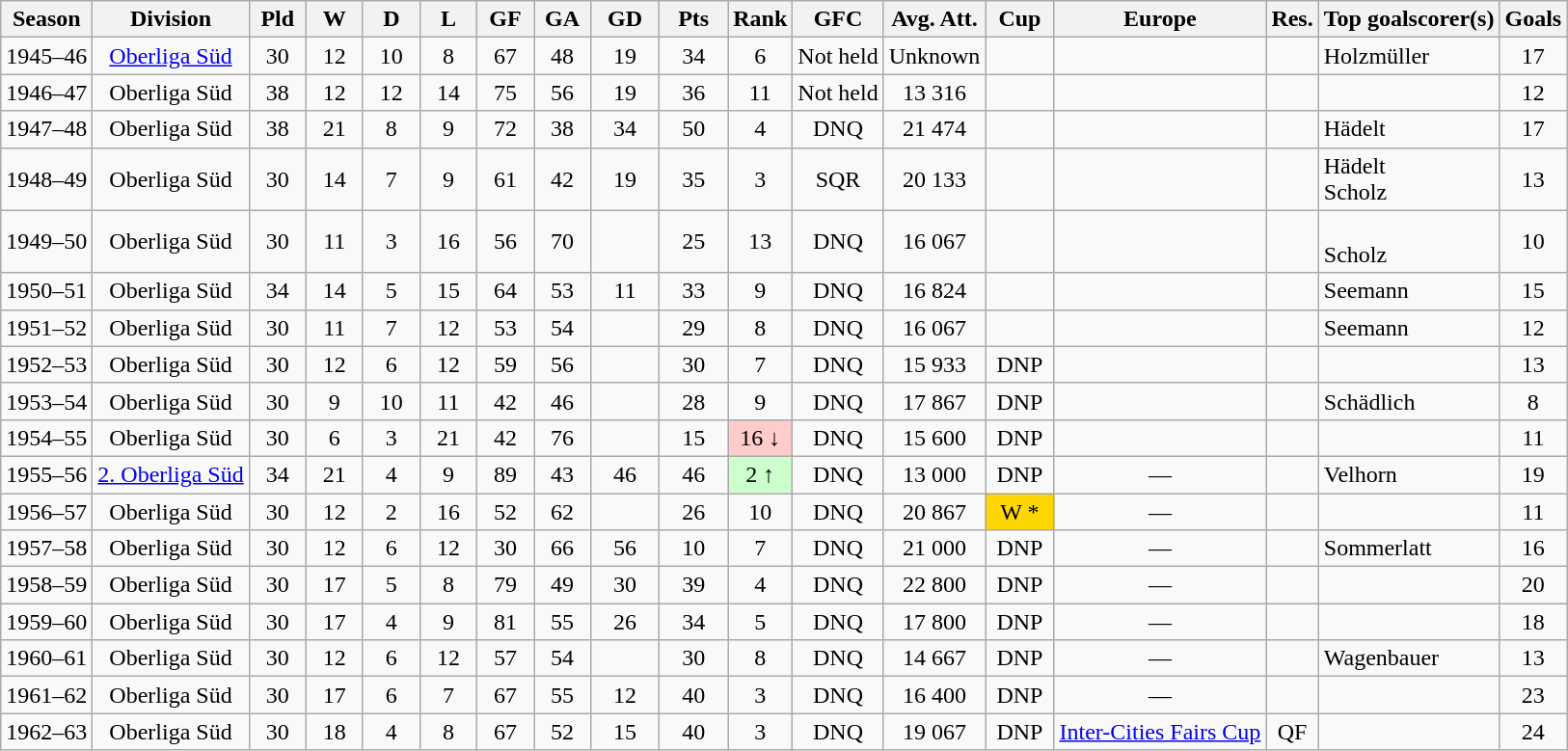<table class="wikitable sortable" style="text-align:center">
<tr>
<th>Season</th>
<th class="unsortable">Division</th>
<th width = 32>Pld</th>
<th width = 32>W</th>
<th width = 32>D</th>
<th width = 32>L</th>
<th width = 32>GF</th>
<th width = 32>GA</th>
<th width = 40>GD</th>
<th width = 40>Pts</th>
<th>Rank</th>
<th>GFC</th>
<th>Avg. Att.</th>
<th class="unsortable" width = 40>Cup</th>
<th>Europe</th>
<th>Res.</th>
<th>Top goalscorer(s)</th>
<th>Goals</th>
</tr>
<tr>
<td>1945–46</td>
<td><a href='#'>Oberliga Süd</a></td>
<td>30</td>
<td>12</td>
<td>10</td>
<td>8</td>
<td>67</td>
<td>48</td>
<td>19</td>
<td>34</td>
<td>6</td>
<td>Not held</td>
<td>Unknown</td>
<td></td>
<td></td>
<td></td>
<td align=left>Holzmüller</td>
<td>17</td>
</tr>
<tr>
<td>1946–47</td>
<td>Oberliga Süd</td>
<td>38</td>
<td>12</td>
<td>12</td>
<td>14</td>
<td>75</td>
<td>56</td>
<td>19</td>
<td>36</td>
<td>11</td>
<td>Not held</td>
<td>13 316</td>
<td></td>
<td></td>
<td></td>
<td align=left></td>
<td>12</td>
</tr>
<tr>
<td>1947–48</td>
<td>Oberliga Süd</td>
<td>38</td>
<td>21</td>
<td>8</td>
<td>9</td>
<td>72</td>
<td>38</td>
<td>34</td>
<td>50</td>
<td>4</td>
<td>DNQ</td>
<td>21 474</td>
<td></td>
<td></td>
<td></td>
<td align=left>Hädelt</td>
<td>17</td>
</tr>
<tr>
<td>1948–49</td>
<td>Oberliga Süd</td>
<td>30</td>
<td>14</td>
<td>7</td>
<td>9</td>
<td>61</td>
<td>42</td>
<td>19</td>
<td>35</td>
<td>3</td>
<td>SQR</td>
<td>20 133</td>
<td></td>
<td></td>
<td></td>
<td align=left>Hädelt<br>Scholz</td>
<td>13</td>
</tr>
<tr>
<td>1949–50</td>
<td>Oberliga Süd</td>
<td>30</td>
<td>11</td>
<td>3</td>
<td>16</td>
<td>56</td>
<td>70</td>
<td></td>
<td>25</td>
<td>13</td>
<td>DNQ</td>
<td>16 067</td>
<td></td>
<td></td>
<td></td>
<td align=left><br>Scholz</td>
<td>10</td>
</tr>
<tr>
<td>1950–51</td>
<td>Oberliga Süd</td>
<td>34</td>
<td>14</td>
<td>5</td>
<td>15</td>
<td>64</td>
<td>53</td>
<td>11</td>
<td>33</td>
<td>9</td>
<td>DNQ</td>
<td>16 824</td>
<td></td>
<td></td>
<td></td>
<td align=left>Seemann</td>
<td>15</td>
</tr>
<tr>
<td>1951–52</td>
<td>Oberliga Süd</td>
<td>30</td>
<td>11</td>
<td>7</td>
<td>12</td>
<td>53</td>
<td>54</td>
<td></td>
<td>29</td>
<td>8</td>
<td>DNQ</td>
<td>16 067</td>
<td></td>
<td></td>
<td></td>
<td align=left>Seemann</td>
<td>12</td>
</tr>
<tr>
<td>1952–53</td>
<td>Oberliga Süd</td>
<td>30</td>
<td>12</td>
<td>6</td>
<td>12</td>
<td>59</td>
<td>56</td>
<td></td>
<td>30</td>
<td>7</td>
<td>DNQ</td>
<td>15 933</td>
<td>DNP</td>
<td></td>
<td></td>
<td align=left></td>
<td>13</td>
</tr>
<tr>
<td>1953–54</td>
<td>Oberliga Süd</td>
<td>30</td>
<td>9</td>
<td>10</td>
<td>11</td>
<td>42</td>
<td>46</td>
<td></td>
<td>28</td>
<td>9</td>
<td>DNQ</td>
<td>17 867</td>
<td>DNP</td>
<td></td>
<td></td>
<td align=left>Schädlich</td>
<td>8</td>
</tr>
<tr>
<td>1954–55</td>
<td>Oberliga Süd</td>
<td>30</td>
<td>6</td>
<td>3</td>
<td>21</td>
<td>42</td>
<td>76</td>
<td></td>
<td>15</td>
<td bgcolor="#FFCCCC">16 ↓</td>
<td>DNQ</td>
<td>15 600</td>
<td>DNP</td>
<td></td>
<td></td>
<td align=left></td>
<td>11</td>
</tr>
<tr>
<td>1955–56</td>
<td><a href='#'>2. Oberliga Süd</a></td>
<td>34</td>
<td>21</td>
<td>4</td>
<td>9</td>
<td>89</td>
<td>43</td>
<td>46</td>
<td>46</td>
<td bgcolor="#CCFFCC">2 ↑</td>
<td>DNQ</td>
<td>13 000</td>
<td>DNP</td>
<td>—</td>
<td></td>
<td align=left>Velhorn</td>
<td>19</td>
</tr>
<tr>
<td>1956–57</td>
<td>Oberliga Süd</td>
<td>30</td>
<td>12</td>
<td>2</td>
<td>16</td>
<td>52</td>
<td>62</td>
<td></td>
<td>26</td>
<td>10</td>
<td>DNQ</td>
<td>20 867</td>
<td bgcolor = gold>W *</td>
<td>—</td>
<td></td>
<td align=left></td>
<td>11</td>
</tr>
<tr>
<td>1957–58</td>
<td>Oberliga Süd</td>
<td>30</td>
<td>12</td>
<td>6</td>
<td>12</td>
<td>30</td>
<td>66</td>
<td>56</td>
<td>10</td>
<td>7</td>
<td>DNQ</td>
<td>21 000</td>
<td>DNP</td>
<td>—</td>
<td></td>
<td align=left>Sommerlatt</td>
<td>16</td>
</tr>
<tr>
<td>1958–59</td>
<td>Oberliga Süd</td>
<td>30</td>
<td>17</td>
<td>5</td>
<td>8</td>
<td>79</td>
<td>49</td>
<td>30</td>
<td>39</td>
<td>4</td>
<td>DNQ</td>
<td>22 800</td>
<td>DNP</td>
<td>—</td>
<td></td>
<td align=left></td>
<td>20</td>
</tr>
<tr>
<td>1959–60</td>
<td>Oberliga Süd</td>
<td>30</td>
<td>17</td>
<td>4</td>
<td>9</td>
<td>81</td>
<td>55</td>
<td>26</td>
<td>34</td>
<td>5</td>
<td>DNQ</td>
<td>17 800</td>
<td>DNP</td>
<td>—</td>
<td></td>
<td align=left></td>
<td>18</td>
</tr>
<tr>
<td>1960–61</td>
<td>Oberliga Süd</td>
<td>30</td>
<td>12</td>
<td>6</td>
<td>12</td>
<td>57</td>
<td>54</td>
<td></td>
<td>30</td>
<td>8</td>
<td>DNQ</td>
<td>14 667</td>
<td>DNP</td>
<td>—</td>
<td></td>
<td align=left>Wagenbauer</td>
<td>13</td>
</tr>
<tr>
<td>1961–62</td>
<td>Oberliga Süd</td>
<td>30</td>
<td>17</td>
<td>6</td>
<td>7</td>
<td>67</td>
<td>55</td>
<td>12</td>
<td>40</td>
<td>3</td>
<td>DNQ</td>
<td>16 400</td>
<td>DNP</td>
<td>—</td>
<td></td>
<td align=left></td>
<td>23</td>
</tr>
<tr>
<td>1962–63</td>
<td>Oberliga Süd</td>
<td>30</td>
<td>18</td>
<td>4</td>
<td>8</td>
<td>67</td>
<td>52</td>
<td>15</td>
<td>40</td>
<td>3</td>
<td>DNQ</td>
<td>19 067</td>
<td>DNP</td>
<td align=left><a href='#'>Inter-Cities Fairs Cup</a></td>
<td>QF</td>
<td align=left></td>
<td>24</td>
</tr>
</table>
